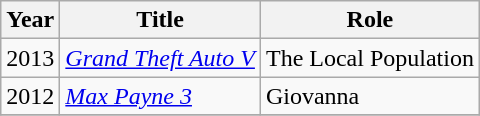<table class="wikitable sortable">
<tr>
<th>Year</th>
<th>Title</th>
<th>Role</th>
</tr>
<tr>
<td>2013</td>
<td><em> <a href='#'>Grand Theft Auto V</a> </em></td>
<td>The Local Population</td>
</tr>
<tr>
<td>2012</td>
<td><em> <a href='#'>Max Payne 3</a> </em></td>
<td>Giovanna</td>
</tr>
<tr>
</tr>
</table>
